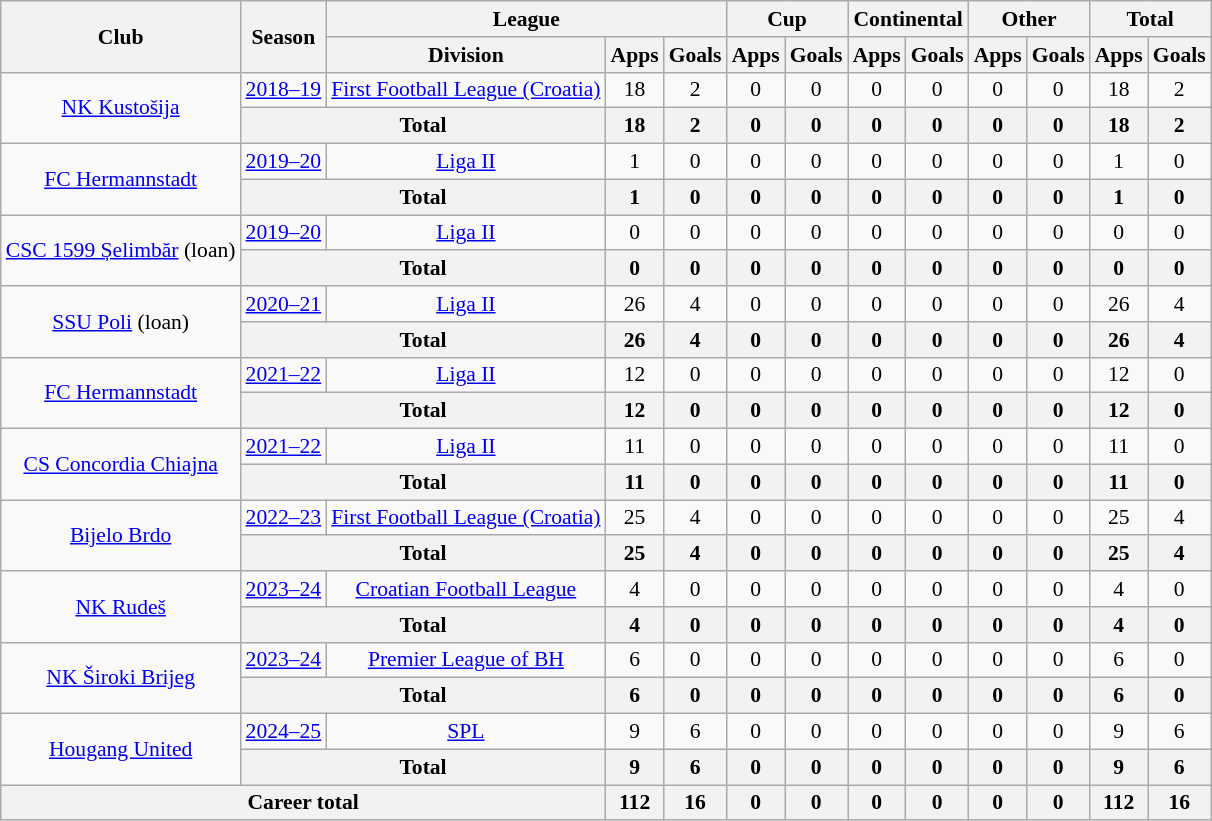<table class="wikitable" style="text-align: center;font-size:90%">
<tr>
<th rowspan="2">Club</th>
<th rowspan="2">Season</th>
<th colspan="3">League</th>
<th colspan="2">Cup</th>
<th colspan="2">Continental</th>
<th colspan="2">Other</th>
<th colspan="2">Total</th>
</tr>
<tr>
<th>Division</th>
<th>Apps</th>
<th>Goals</th>
<th>Apps</th>
<th>Goals</th>
<th>Apps</th>
<th>Goals</th>
<th>Apps</th>
<th>Goals</th>
<th>Apps</th>
<th>Goals</th>
</tr>
<tr>
<td rowspan="2" valign="center"><a href='#'>NK Kustošija</a></td>
<td><a href='#'>2018–19</a></td>
<td><a href='#'>First Football League (Croatia)</a></td>
<td>18</td>
<td>2</td>
<td>0</td>
<td>0</td>
<td>0</td>
<td>0</td>
<td>0</td>
<td>0</td>
<td>18</td>
<td>2</td>
</tr>
<tr>
<th colspan="2">Total</th>
<th>18</th>
<th>2</th>
<th>0</th>
<th>0</th>
<th>0</th>
<th>0</th>
<th>0</th>
<th>0</th>
<th>18</th>
<th>2</th>
</tr>
<tr>
<td rowspan="2" valign="center"><a href='#'>FC Hermannstadt</a></td>
<td><a href='#'>2019–20</a></td>
<td><a href='#'>Liga II</a></td>
<td>1</td>
<td>0</td>
<td>0</td>
<td>0</td>
<td>0</td>
<td>0</td>
<td>0</td>
<td>0</td>
<td>1</td>
<td>0</td>
</tr>
<tr>
<th colspan="2">Total</th>
<th>1</th>
<th>0</th>
<th>0</th>
<th>0</th>
<th>0</th>
<th>0</th>
<th>0</th>
<th>0</th>
<th>1</th>
<th>0</th>
</tr>
<tr>
<td rowspan="2" valign="center"><a href='#'>CSC 1599 Șelimbăr</a> (loan)</td>
<td><a href='#'>2019–20</a></td>
<td><a href='#'>Liga II</a></td>
<td>0</td>
<td>0</td>
<td>0</td>
<td>0</td>
<td>0</td>
<td>0</td>
<td>0</td>
<td>0</td>
<td>0</td>
<td>0</td>
</tr>
<tr>
<th colspan="2">Total</th>
<th>0</th>
<th>0</th>
<th>0</th>
<th>0</th>
<th>0</th>
<th>0</th>
<th>0</th>
<th>0</th>
<th>0</th>
<th>0</th>
</tr>
<tr>
<td rowspan="2" valign="center"><a href='#'>SSU Poli</a> (loan)</td>
<td><a href='#'>2020–21</a></td>
<td><a href='#'>Liga II</a></td>
<td>26</td>
<td>4</td>
<td>0</td>
<td>0</td>
<td>0</td>
<td>0</td>
<td>0</td>
<td>0</td>
<td>26</td>
<td>4</td>
</tr>
<tr>
<th colspan="2">Total</th>
<th>26</th>
<th>4</th>
<th>0</th>
<th>0</th>
<th>0</th>
<th>0</th>
<th>0</th>
<th>0</th>
<th>26</th>
<th>4</th>
</tr>
<tr>
<td rowspan="2" valign="center"><a href='#'>FC Hermannstadt</a></td>
<td><a href='#'>2021–22</a></td>
<td><a href='#'>Liga II</a></td>
<td>12</td>
<td>0</td>
<td>0</td>
<td>0</td>
<td>0</td>
<td>0</td>
<td>0</td>
<td>0</td>
<td>12</td>
<td>0</td>
</tr>
<tr>
<th colspan="2">Total</th>
<th>12</th>
<th>0</th>
<th>0</th>
<th>0</th>
<th>0</th>
<th>0</th>
<th>0</th>
<th>0</th>
<th>12</th>
<th>0</th>
</tr>
<tr>
<td rowspan="2" valign="center"><a href='#'>CS Concordia Chiajna</a></td>
<td><a href='#'>2021–22</a></td>
<td><a href='#'>Liga II</a></td>
<td>11</td>
<td>0</td>
<td>0</td>
<td>0</td>
<td>0</td>
<td>0</td>
<td>0</td>
<td>0</td>
<td>11</td>
<td>0</td>
</tr>
<tr>
<th colspan="2">Total</th>
<th>11</th>
<th>0</th>
<th>0</th>
<th>0</th>
<th>0</th>
<th>0</th>
<th>0</th>
<th>0</th>
<th>11</th>
<th>0</th>
</tr>
<tr>
<td rowspan="2" valign="center"><a href='#'>Bijelo Brdo</a></td>
<td><a href='#'>2022–23</a></td>
<td><a href='#'>First Football League (Croatia)</a></td>
<td>25</td>
<td>4</td>
<td>0</td>
<td>0</td>
<td>0</td>
<td>0</td>
<td>0</td>
<td>0</td>
<td>25</td>
<td>4</td>
</tr>
<tr>
<th colspan="2">Total</th>
<th>25</th>
<th>4</th>
<th>0</th>
<th>0</th>
<th>0</th>
<th>0</th>
<th>0</th>
<th>0</th>
<th>25</th>
<th>4</th>
</tr>
<tr>
<td rowspan="2" valign="center"><a href='#'>NK Rudeš</a></td>
<td><a href='#'>2023–24</a></td>
<td><a href='#'>Croatian Football League</a></td>
<td>4</td>
<td>0</td>
<td>0</td>
<td>0</td>
<td>0</td>
<td>0</td>
<td>0</td>
<td>0</td>
<td>4</td>
<td>0</td>
</tr>
<tr>
<th colspan="2">Total</th>
<th>4</th>
<th>0</th>
<th>0</th>
<th>0</th>
<th>0</th>
<th>0</th>
<th>0</th>
<th>0</th>
<th>4</th>
<th>0</th>
</tr>
<tr>
<td rowspan="2" valign="center"><a href='#'>NK Široki Brijeg</a></td>
<td><a href='#'>2023–24</a></td>
<td><a href='#'>Premier League of BH</a></td>
<td>6</td>
<td>0</td>
<td>0</td>
<td>0</td>
<td>0</td>
<td>0</td>
<td>0</td>
<td>0</td>
<td>6</td>
<td>0</td>
</tr>
<tr>
<th colspan="2">Total</th>
<th>6</th>
<th>0</th>
<th>0</th>
<th>0</th>
<th>0</th>
<th>0</th>
<th>0</th>
<th>0</th>
<th>6</th>
<th>0</th>
</tr>
<tr>
<td rowspan="2" valign="center"><a href='#'>Hougang United</a></td>
<td><a href='#'>2024–25</a></td>
<td><a href='#'>SPL</a></td>
<td>9</td>
<td>6</td>
<td>0</td>
<td>0</td>
<td>0</td>
<td>0</td>
<td>0</td>
<td>0</td>
<td>9</td>
<td>6</td>
</tr>
<tr>
<th colspan="2">Total</th>
<th>9</th>
<th>6</th>
<th>0</th>
<th>0</th>
<th>0</th>
<th>0</th>
<th>0</th>
<th>0</th>
<th>9</th>
<th>6</th>
</tr>
<tr>
<th colspan="3">Career total</th>
<th>112</th>
<th>16</th>
<th>0</th>
<th>0</th>
<th>0</th>
<th>0</th>
<th>0</th>
<th>0</th>
<th>112</th>
<th>16</th>
</tr>
</table>
